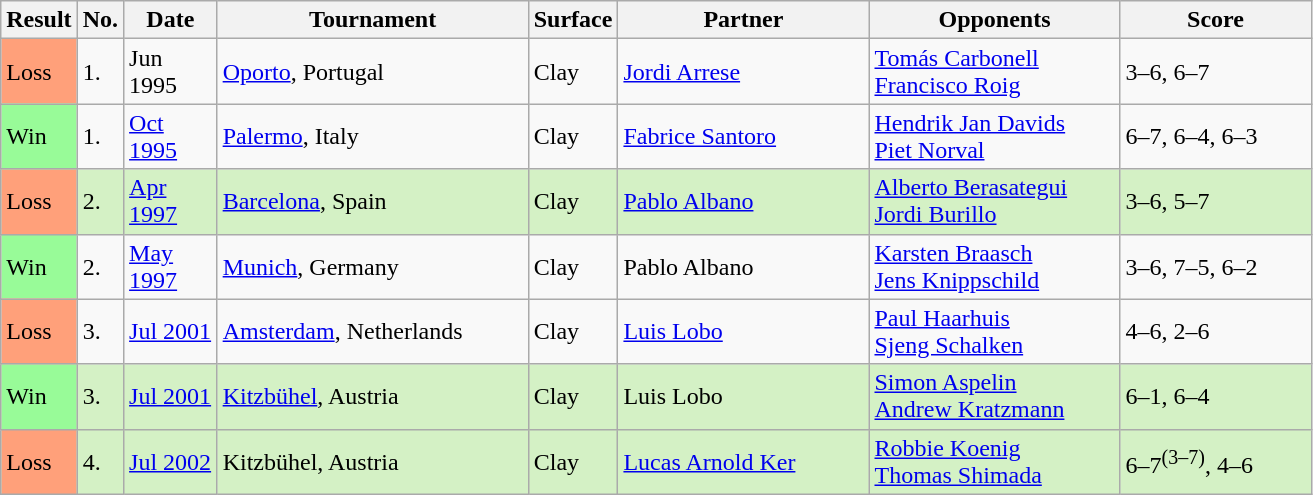<table class="sortable wikitable">
<tr>
<th>Result</th>
<th style="width:20px" class="unsortable">No.</th>
<th style="width:55px">Date</th>
<th style="width:200px">Tournament</th>
<th style="width:50px">Surface</th>
<th style="width:160px">Partner</th>
<th style="width:160px">Opponents</th>
<th style="width:120px" class="unsortable">Score</th>
</tr>
<tr>
<td style="background:#ffa07a;">Loss</td>
<td>1.</td>
<td>Jun 1995</td>
<td><a href='#'>Oporto</a>, Portugal</td>
<td>Clay</td>
<td> <a href='#'>Jordi Arrese</a></td>
<td> <a href='#'>Tomás Carbonell</a><br> <a href='#'>Francisco Roig</a></td>
<td>3–6, 6–7</td>
</tr>
<tr>
<td style="background:#98fb98;">Win</td>
<td>1.</td>
<td><a href='#'>Oct 1995</a></td>
<td><a href='#'>Palermo</a>, Italy</td>
<td>Clay</td>
<td> <a href='#'>Fabrice Santoro</a></td>
<td> <a href='#'>Hendrik Jan Davids</a><br> <a href='#'>Piet Norval</a></td>
<td>6–7, 6–4, 6–3</td>
</tr>
<tr bgcolor="#d4f1c5">
<td style="background:#ffa07a;">Loss</td>
<td>2.</td>
<td><a href='#'>Apr 1997</a></td>
<td><a href='#'>Barcelona</a>, Spain</td>
<td>Clay</td>
<td> <a href='#'>Pablo Albano</a></td>
<td> <a href='#'>Alberto Berasategui</a><br> <a href='#'>Jordi Burillo</a></td>
<td>3–6, 5–7</td>
</tr>
<tr>
<td style="background:#98fb98;">Win</td>
<td>2.</td>
<td><a href='#'>May 1997</a></td>
<td><a href='#'>Munich</a>, Germany</td>
<td>Clay</td>
<td> Pablo Albano</td>
<td> <a href='#'>Karsten Braasch</a><br> <a href='#'>Jens Knippschild</a></td>
<td>3–6, 7–5, 6–2</td>
</tr>
<tr>
<td style="background:#ffa07a;">Loss</td>
<td>3.</td>
<td><a href='#'>Jul 2001</a></td>
<td><a href='#'>Amsterdam</a>, Netherlands</td>
<td>Clay</td>
<td> <a href='#'>Luis Lobo</a></td>
<td> <a href='#'>Paul Haarhuis</a><br> <a href='#'>Sjeng Schalken</a></td>
<td>4–6, 2–6</td>
</tr>
<tr bgcolor="#d4f1c5">
<td style="background:#98fb98;">Win</td>
<td>3.</td>
<td><a href='#'>Jul 2001</a></td>
<td><a href='#'>Kitzbühel</a>, Austria</td>
<td>Clay</td>
<td> Luis Lobo</td>
<td> <a href='#'>Simon Aspelin</a><br> <a href='#'>Andrew Kratzmann</a></td>
<td>6–1, 6–4</td>
</tr>
<tr bgcolor="#d4f1c5">
<td style="background:#ffa07a;">Loss</td>
<td>4.</td>
<td><a href='#'>Jul 2002</a></td>
<td>Kitzbühel, Austria</td>
<td>Clay</td>
<td> <a href='#'>Lucas Arnold Ker</a></td>
<td> <a href='#'>Robbie Koenig</a><br> <a href='#'>Thomas Shimada</a></td>
<td>6–7<sup>(3–7)</sup>, 4–6</td>
</tr>
</table>
